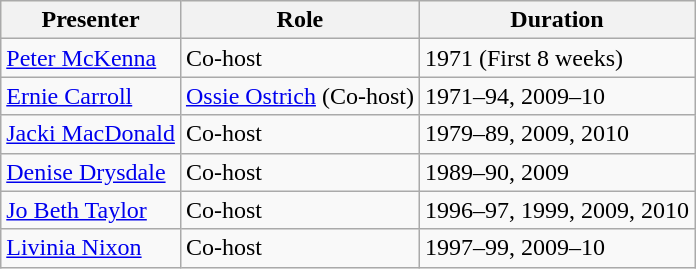<table class="wikitable sortable">
<tr bgcolor="#fffff">
<th>Presenter</th>
<th>Role</th>
<th>Duration</th>
</tr>
<tr>
<td><a href='#'>Peter McKenna</a></td>
<td>Co-host</td>
<td>1971 (First 8 weeks)</td>
</tr>
<tr>
<td><a href='#'>Ernie Carroll</a></td>
<td><a href='#'>Ossie Ostrich</a> (Co-host)</td>
<td>1971–94, 2009–10</td>
</tr>
<tr>
<td><a href='#'>Jacki MacDonald</a></td>
<td>Co-host</td>
<td>1979–89, 2009, 2010</td>
</tr>
<tr>
<td><a href='#'>Denise Drysdale</a></td>
<td>Co-host</td>
<td>1989–90, 2009</td>
</tr>
<tr>
<td><a href='#'>Jo Beth Taylor</a></td>
<td>Co-host</td>
<td>1996–97, 1999, 2009, 2010</td>
</tr>
<tr>
<td><a href='#'>Livinia Nixon</a></td>
<td>Co-host</td>
<td>1997–99, 2009–10</td>
</tr>
</table>
